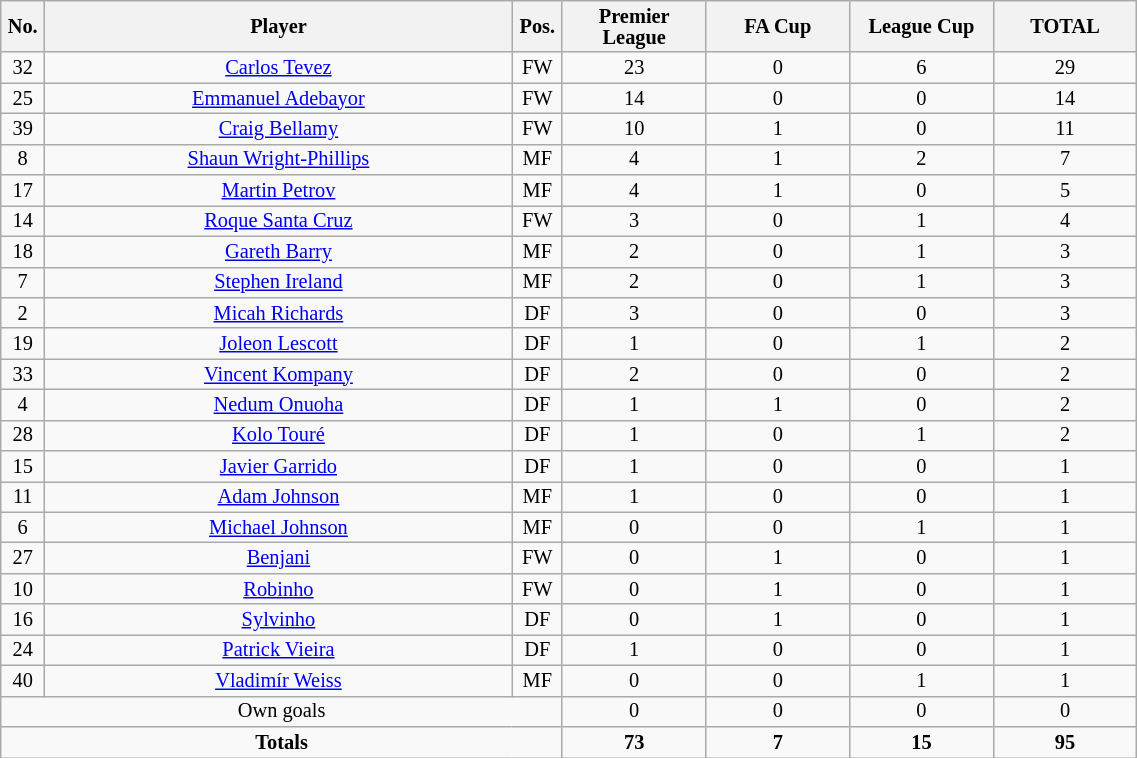<table class="wikitable sortable alternance"  style="font-size:85%; text-align:center; line-height:14px; width:60%;">
<tr>
<th width=10>No.</th>
<th scope="col" style="width:275px;">Player</th>
<th width=10>Pos.</th>
<th width=80>Premier League</th>
<th width=80>FA Cup</th>
<th width=80>League Cup</th>
<th width=80>TOTAL</th>
</tr>
<tr>
<td>32</td>
<td><a href='#'>Carlos Tevez</a></td>
<td>FW</td>
<td>23</td>
<td>0</td>
<td>6</td>
<td>29</td>
</tr>
<tr>
<td>25</td>
<td><a href='#'>Emmanuel Adebayor</a></td>
<td>FW</td>
<td>14</td>
<td>0</td>
<td>0</td>
<td>14</td>
</tr>
<tr>
<td>39</td>
<td><a href='#'>Craig Bellamy</a></td>
<td>FW</td>
<td>10</td>
<td>1</td>
<td>0</td>
<td>11</td>
</tr>
<tr>
<td>8</td>
<td><a href='#'>Shaun Wright-Phillips</a></td>
<td>MF</td>
<td>4</td>
<td>1</td>
<td>2</td>
<td>7</td>
</tr>
<tr>
<td>17</td>
<td><a href='#'>Martin Petrov</a></td>
<td>MF</td>
<td>4</td>
<td>1</td>
<td>0</td>
<td>5</td>
</tr>
<tr>
<td>14</td>
<td><a href='#'>Roque Santa Cruz</a></td>
<td>FW</td>
<td>3</td>
<td>0</td>
<td>1</td>
<td>4</td>
</tr>
<tr>
<td>18</td>
<td><a href='#'>Gareth Barry</a></td>
<td>MF</td>
<td>2</td>
<td>0</td>
<td>1</td>
<td>3</td>
</tr>
<tr>
<td>7</td>
<td><a href='#'>Stephen Ireland</a></td>
<td>MF</td>
<td>2</td>
<td>0</td>
<td>1</td>
<td>3</td>
</tr>
<tr>
<td>2</td>
<td><a href='#'>Micah Richards</a></td>
<td>DF</td>
<td>3</td>
<td>0</td>
<td>0</td>
<td>3</td>
</tr>
<tr>
<td>19</td>
<td><a href='#'>Joleon Lescott</a></td>
<td>DF</td>
<td>1</td>
<td>0</td>
<td>1</td>
<td>2</td>
</tr>
<tr>
<td>33</td>
<td><a href='#'>Vincent Kompany</a></td>
<td>DF</td>
<td>2</td>
<td>0</td>
<td>0</td>
<td>2</td>
</tr>
<tr>
<td>4</td>
<td><a href='#'>Nedum Onuoha</a></td>
<td>DF</td>
<td>1</td>
<td>1</td>
<td>0</td>
<td>2</td>
</tr>
<tr>
<td>28</td>
<td><a href='#'>Kolo Touré</a></td>
<td>DF</td>
<td>1</td>
<td>0</td>
<td>1</td>
<td>2</td>
</tr>
<tr>
<td>15</td>
<td><a href='#'>Javier Garrido</a></td>
<td>DF</td>
<td>1</td>
<td>0</td>
<td>0</td>
<td>1</td>
</tr>
<tr>
<td>11</td>
<td><a href='#'>Adam Johnson</a></td>
<td>MF</td>
<td>1</td>
<td>0</td>
<td>0</td>
<td>1</td>
</tr>
<tr>
<td>6</td>
<td><a href='#'>Michael Johnson</a></td>
<td>MF</td>
<td>0</td>
<td>0</td>
<td>1</td>
<td>1</td>
</tr>
<tr>
<td>27</td>
<td><a href='#'>Benjani</a></td>
<td>FW</td>
<td>0</td>
<td>1</td>
<td>0</td>
<td>1</td>
</tr>
<tr>
<td>10</td>
<td><a href='#'>Robinho</a></td>
<td>FW</td>
<td>0</td>
<td>1</td>
<td>0</td>
<td>1</td>
</tr>
<tr>
<td>16</td>
<td><a href='#'>Sylvinho</a></td>
<td>DF</td>
<td>0</td>
<td>1</td>
<td>0</td>
<td>1</td>
</tr>
<tr>
<td>24</td>
<td><a href='#'>Patrick Vieira</a></td>
<td>DF</td>
<td>1</td>
<td>0</td>
<td>0</td>
<td>1</td>
</tr>
<tr>
<td>40</td>
<td><a href='#'>Vladimír Weiss</a></td>
<td>MF</td>
<td>0</td>
<td>0</td>
<td>1</td>
<td>1</td>
</tr>
<tr class="sortbottom">
<td colspan="3">Own goals</td>
<td>0</td>
<td>0</td>
<td>0</td>
<td>0</td>
</tr>
<tr class="sortbottom">
<td colspan="3"><strong>Totals</strong></td>
<td><strong>73</strong></td>
<td><strong>7</strong></td>
<td><strong>15</strong></td>
<td><strong>95</strong></td>
</tr>
</table>
